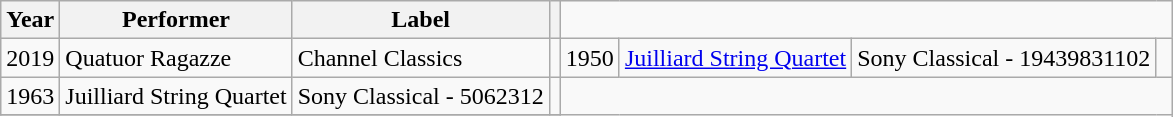<table class="wikitable">
<tr>
<th>Year</th>
<th>Performer</th>
<th>Label</th>
<th></th>
</tr>
<tr>
<td>2019</td>
<td>Quatuor Ragazze</td>
<td>Channel Classics</td>
<td></td>
<td>1950</td>
<td><a href='#'>Juilliard String Quartet</a></td>
<td>Sony Classical - 19439831102</td>
<td> </td>
</tr>
<tr>
<td>1963</td>
<td>Juilliard String Quartet</td>
<td>Sony Classical - 5062312</td>
<td></td>
</tr>
<tr>
</tr>
</table>
